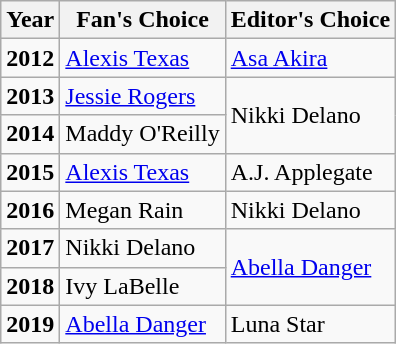<table class="wikitable">
<tr>
<th>Year</th>
<th>Fan's Choice</th>
<th>Editor's Choice</th>
</tr>
<tr>
<td><strong>2012</strong></td>
<td><a href='#'>Alexis Texas</a></td>
<td><a href='#'>Asa Akira</a></td>
</tr>
<tr>
<td><strong>2013</strong></td>
<td><a href='#'>Jessie Rogers</a></td>
<td rowspan="2">Nikki Delano</td>
</tr>
<tr>
<td><strong>2014</strong></td>
<td>Maddy O'Reilly</td>
</tr>
<tr>
<td><strong>2015</strong></td>
<td><a href='#'>Alexis Texas</a></td>
<td>A.J. Applegate</td>
</tr>
<tr>
<td><strong>2016</strong></td>
<td>Megan Rain</td>
<td>Nikki Delano</td>
</tr>
<tr>
<td><strong>2017</strong></td>
<td>Nikki Delano</td>
<td rowspan=2><a href='#'>Abella Danger</a></td>
</tr>
<tr>
<td><strong>2018</strong></td>
<td>Ivy LaBelle</td>
</tr>
<tr>
<td><strong>2019</strong></td>
<td><a href='#'>Abella Danger</a></td>
<td>Luna Star</td>
</tr>
</table>
